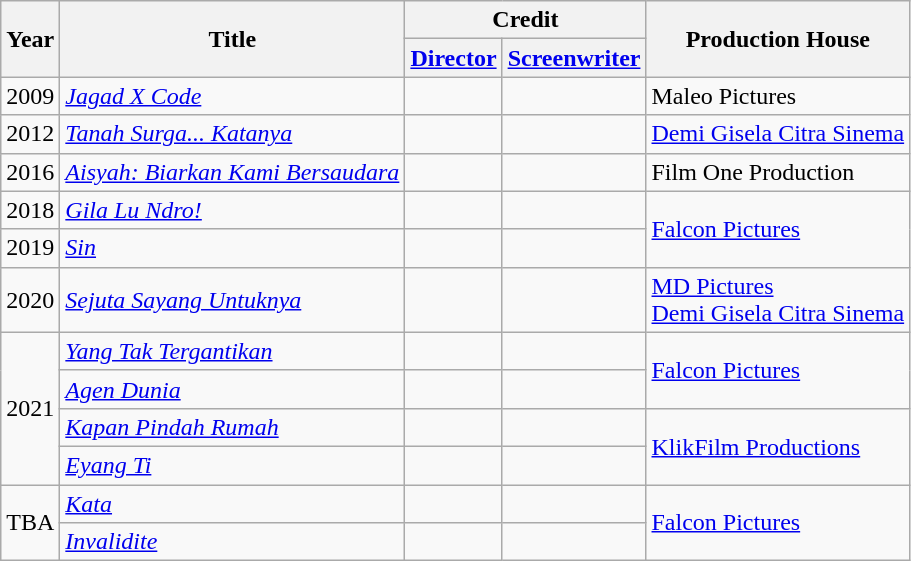<table class="wikitable plainrowheaders sortable">
<tr>
<th rowspan="2" scope="col">Year</th>
<th rowspan="2" scope="col">Title</th>
<th colspan="2">Credit</th>
<th rowspan="2" scope="col" class="unsortable">Production House</th>
</tr>
<tr>
<th><a href='#'>Director</a></th>
<th><a href='#'>Screenwriter</a></th>
</tr>
<tr>
<td>2009</td>
<td><em><a href='#'>Jagad X Code</a></em></td>
<td></td>
<td></td>
<td>Maleo Pictures</td>
</tr>
<tr>
<td>2012</td>
<td><em><a href='#'>Tanah Surga... Katanya</a></em></td>
<td></td>
<td></td>
<td><a href='#'>Demi Gisela Citra Sinema</a></td>
</tr>
<tr>
<td>2016</td>
<td><em><a href='#'>Aisyah: Biarkan Kami Bersaudara</a></em></td>
<td></td>
<td></td>
<td>Film One Production</td>
</tr>
<tr>
<td>2018</td>
<td><em><a href='#'>Gila Lu Ndro!</a></em></td>
<td></td>
<td></td>
<td rowspan="2"><a href='#'>Falcon Pictures</a></td>
</tr>
<tr>
<td>2019</td>
<td><em><a href='#'>Sin</a></em></td>
<td></td>
<td></td>
</tr>
<tr>
<td>2020</td>
<td><em><a href='#'>Sejuta Sayang Untuknya</a></em></td>
<td></td>
<td></td>
<td><a href='#'>MD Pictures</a><br><a href='#'>Demi Gisela Citra Sinema</a></td>
</tr>
<tr>
<td rowspan="4">2021</td>
<td><em><a href='#'>Yang Tak Tergantikan</a></em></td>
<td></td>
<td></td>
<td rowspan="2"><a href='#'>Falcon Pictures</a></td>
</tr>
<tr>
<td><em><a href='#'>Agen Dunia</a></em></td>
<td></td>
<td></td>
</tr>
<tr>
<td><em><a href='#'>Kapan Pindah Rumah</a></em></td>
<td></td>
<td></td>
<td rowspan="2"><a href='#'>KlikFilm Productions</a></td>
</tr>
<tr>
<td><em><a href='#'>Eyang Ti</a></em></td>
<td></td>
<td></td>
</tr>
<tr>
<td rowspan="2">TBA</td>
<td><em><a href='#'>Kata</a></em></td>
<td></td>
<td></td>
<td rowspan="2"><a href='#'>Falcon Pictures</a></td>
</tr>
<tr>
<td><em><a href='#'>Invalidite</a></em></td>
<td></td>
<td></td>
</tr>
</table>
